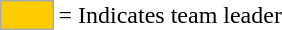<table>
<tr>
<td style="background:#fc0; border:1px solid #aaa; width:2em;"></td>
<td>= Indicates team leader</td>
</tr>
</table>
